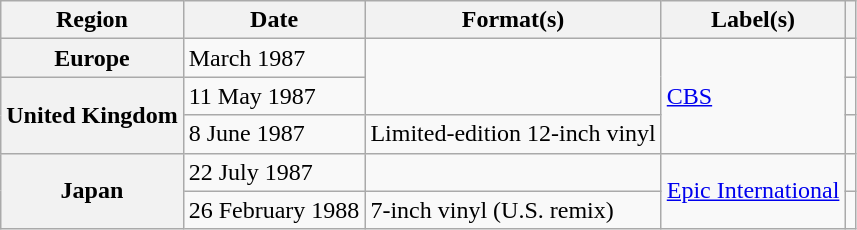<table class="wikitable plainrowheaders">
<tr>
<th scope="col">Region</th>
<th scope="col">Date</th>
<th scope="col">Format(s)</th>
<th scope="col">Label(s)</th>
<th scope="col"></th>
</tr>
<tr>
<th scope="row">Europe</th>
<td>March 1987</td>
<td rowspan="2"></td>
<td rowspan="3"><a href='#'>CBS</a></td>
<td align="center"></td>
</tr>
<tr>
<th scope="row" rowspan="2">United Kingdom</th>
<td>11 May 1987</td>
<td align="center"></td>
</tr>
<tr>
<td>8 June 1987</td>
<td>Limited-edition 12-inch vinyl</td>
<td align="center"></td>
</tr>
<tr>
<th scope="row" rowspan="2">Japan</th>
<td>22 July 1987</td>
<td></td>
<td rowspan="2"><a href='#'>Epic International</a></td>
<td align="center"></td>
</tr>
<tr>
<td>26 February 1988</td>
<td>7-inch vinyl (U.S. remix)</td>
<td align="center"></td>
</tr>
</table>
